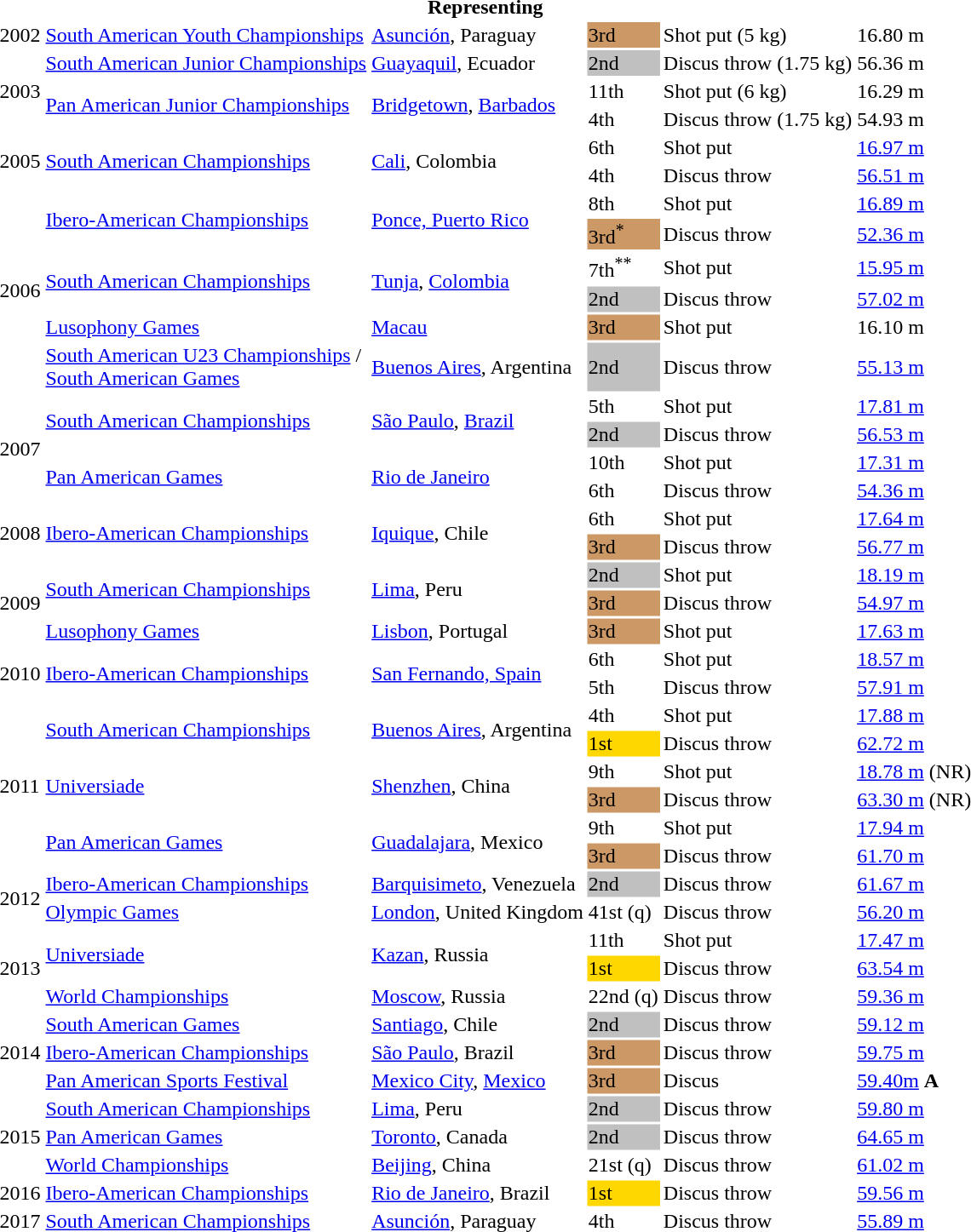<table>
<tr>
<th colspan="6">Representing </th>
</tr>
<tr>
<td>2002</td>
<td><a href='#'>South American Youth Championships</a></td>
<td><a href='#'>Asunción</a>, Paraguay</td>
<td bgcolor=cc9966>3rd</td>
<td>Shot put (5 kg)</td>
<td>16.80 m</td>
</tr>
<tr>
<td rowspan=3>2003</td>
<td><a href='#'>South American Junior Championships</a></td>
<td><a href='#'>Guayaquil</a>, Ecuador</td>
<td bgcolor=silver>2nd</td>
<td>Discus throw (1.75 kg)</td>
<td>56.36 m</td>
</tr>
<tr>
<td rowspan=2><a href='#'>Pan American Junior Championships</a></td>
<td rowspan=2><a href='#'>Bridgetown</a>, <a href='#'>Barbados</a></td>
<td>11th</td>
<td>Shot put (6 kg)</td>
<td>16.29 m</td>
</tr>
<tr>
<td>4th</td>
<td>Discus throw (1.75 kg)</td>
<td>54.93 m</td>
</tr>
<tr>
<td rowspan=2>2005</td>
<td rowspan=2><a href='#'>South American Championships</a></td>
<td rowspan=2><a href='#'>Cali</a>, Colombia</td>
<td>6th</td>
<td>Shot put</td>
<td><a href='#'>16.97 m</a></td>
</tr>
<tr>
<td>4th</td>
<td>Discus throw</td>
<td><a href='#'>56.51 m</a></td>
</tr>
<tr>
<td rowspan=6>2006</td>
<td rowspan=2><a href='#'>Ibero-American Championships</a></td>
<td rowspan=2><a href='#'>Ponce, Puerto Rico</a></td>
<td>8th</td>
<td>Shot put</td>
<td><a href='#'>16.89 m</a></td>
</tr>
<tr>
<td bgcolor=cc9966>3rd<sup>*</sup></td>
<td>Discus throw</td>
<td><a href='#'>52.36 m</a></td>
</tr>
<tr>
<td rowspan=2><a href='#'>South American Championships</a></td>
<td rowspan=2><a href='#'>Tunja</a>, <a href='#'>Colombia</a></td>
<td>7th<sup>**</sup></td>
<td>Shot put</td>
<td><a href='#'>15.95 m</a></td>
</tr>
<tr>
<td bgcolor=silver>2nd</td>
<td>Discus throw</td>
<td><a href='#'>57.02 m</a></td>
</tr>
<tr>
<td><a href='#'>Lusophony Games</a></td>
<td><a href='#'>Macau</a></td>
<td bgcolor=cc9966>3rd</td>
<td>Shot put</td>
<td>16.10 m</td>
</tr>
<tr>
<td><a href='#'>South American U23 Championships</a> /<br> <a href='#'>South American Games</a></td>
<td><a href='#'>Buenos Aires</a>, Argentina</td>
<td bgcolor=silver>2nd</td>
<td>Discus throw</td>
<td><a href='#'>55.13 m</a></td>
</tr>
<tr>
<td rowspan=4>2007</td>
<td rowspan=2><a href='#'>South American Championships</a></td>
<td rowspan=2><a href='#'>São Paulo</a>, <a href='#'>Brazil</a></td>
<td>5th</td>
<td>Shot put</td>
<td><a href='#'>17.81 m</a></td>
</tr>
<tr>
<td bgcolor=silver>2nd</td>
<td>Discus throw</td>
<td><a href='#'>56.53 m</a></td>
</tr>
<tr>
<td rowspan=2><a href='#'>Pan American Games</a></td>
<td rowspan=2><a href='#'>Rio de Janeiro</a></td>
<td>10th</td>
<td>Shot put</td>
<td><a href='#'>17.31 m</a></td>
</tr>
<tr>
<td>6th</td>
<td>Discus throw</td>
<td><a href='#'>54.36 m</a></td>
</tr>
<tr>
<td rowspan=2>2008</td>
<td rowspan=2><a href='#'>Ibero-American Championships</a></td>
<td rowspan=2><a href='#'>Iquique</a>, Chile</td>
<td>6th</td>
<td>Shot put</td>
<td><a href='#'>17.64 m</a></td>
</tr>
<tr>
<td bgcolor=cc9966>3rd</td>
<td>Discus throw</td>
<td><a href='#'>56.77 m</a></td>
</tr>
<tr>
<td rowspan=3>2009</td>
<td rowspan=2><a href='#'>South American Championships</a></td>
<td rowspan=2><a href='#'>Lima</a>, Peru</td>
<td bgcolor=silver>2nd</td>
<td>Shot put</td>
<td><a href='#'>18.19 m</a></td>
</tr>
<tr>
<td bgcolor=cc9966>3rd</td>
<td>Discus throw</td>
<td><a href='#'>54.97 m</a></td>
</tr>
<tr>
<td><a href='#'>Lusophony Games</a></td>
<td><a href='#'>Lisbon</a>, Portugal</td>
<td bgcolor=cc9966>3rd</td>
<td>Shot put</td>
<td><a href='#'>17.63 m</a></td>
</tr>
<tr>
<td rowspan=2>2010</td>
<td rowspan=2><a href='#'>Ibero-American Championships</a></td>
<td rowspan=2><a href='#'>San Fernando, Spain</a></td>
<td>6th</td>
<td>Shot put</td>
<td><a href='#'>18.57 m</a></td>
</tr>
<tr>
<td>5th</td>
<td>Discus throw</td>
<td><a href='#'>57.91 m</a></td>
</tr>
<tr>
<td rowspan=6>2011</td>
<td rowspan=2><a href='#'>South American Championships</a></td>
<td rowspan=2><a href='#'>Buenos Aires</a>, Argentina</td>
<td>4th</td>
<td>Shot put</td>
<td><a href='#'>17.88 m</a></td>
</tr>
<tr>
<td bgcolor=gold>1st</td>
<td>Discus throw</td>
<td><a href='#'>62.72 m</a></td>
</tr>
<tr>
<td rowspan=2><a href='#'>Universiade</a></td>
<td rowspan=2><a href='#'>Shenzhen</a>, China</td>
<td>9th</td>
<td>Shot put</td>
<td><a href='#'>18.78 m</a> (NR)</td>
</tr>
<tr>
<td bgcolor=cc9966>3rd</td>
<td>Discus throw</td>
<td><a href='#'>63.30 m</a> (NR)</td>
</tr>
<tr>
<td rowspan=2><a href='#'>Pan American Games</a></td>
<td rowspan=2><a href='#'>Guadalajara</a>, Mexico</td>
<td>9th</td>
<td>Shot put</td>
<td><a href='#'>17.94 m</a></td>
</tr>
<tr>
<td bgcolor=cc9966>3rd</td>
<td>Discus throw</td>
<td><a href='#'>61.70 m</a></td>
</tr>
<tr>
<td rowspan=2>2012</td>
<td><a href='#'>Ibero-American Championships</a></td>
<td><a href='#'>Barquisimeto</a>, Venezuela</td>
<td bgcolor=silver>2nd</td>
<td>Discus throw</td>
<td><a href='#'>61.67 m</a></td>
</tr>
<tr>
<td><a href='#'>Olympic Games</a></td>
<td><a href='#'>London</a>, United Kingdom</td>
<td>41st (q)</td>
<td>Discus throw</td>
<td><a href='#'>56.20 m</a></td>
</tr>
<tr>
<td rowspan=3>2013</td>
<td rowspan=2><a href='#'>Universiade</a></td>
<td rowspan=2><a href='#'>Kazan</a>, Russia</td>
<td>11th</td>
<td>Shot put</td>
<td><a href='#'>17.47 m</a></td>
</tr>
<tr>
<td bgcolor=gold>1st</td>
<td>Discus throw</td>
<td><a href='#'>63.54 m</a></td>
</tr>
<tr>
<td><a href='#'>World Championships</a></td>
<td><a href='#'>Moscow</a>, Russia</td>
<td>22nd (q)</td>
<td>Discus throw</td>
<td><a href='#'>59.36 m</a></td>
</tr>
<tr>
<td rowspan=3>2014</td>
<td><a href='#'>South American Games</a></td>
<td><a href='#'>Santiago</a>, Chile</td>
<td bgcolor=silver>2nd</td>
<td>Discus throw</td>
<td><a href='#'>59.12 m</a></td>
</tr>
<tr>
<td><a href='#'>Ibero-American Championships</a></td>
<td><a href='#'>São Paulo</a>, Brazil</td>
<td bgcolor=cc9966>3rd</td>
<td>Discus throw</td>
<td><a href='#'>59.75 m</a></td>
</tr>
<tr>
<td><a href='#'>Pan American Sports Festival</a></td>
<td><a href='#'>Mexico City</a>, <a href='#'>Mexico</a></td>
<td bgcolor="cc9966">3rd</td>
<td>Discus</td>
<td><a href='#'>59.40m</a> <strong>A</strong></td>
</tr>
<tr>
<td rowspan=3>2015</td>
<td><a href='#'>South American Championships</a></td>
<td><a href='#'>Lima</a>, Peru</td>
<td bgcolor=silver>2nd</td>
<td>Discus throw</td>
<td><a href='#'>59.80 m</a></td>
</tr>
<tr>
<td><a href='#'>Pan American Games</a></td>
<td><a href='#'>Toronto</a>, Canada</td>
<td bgcolor=silver>2nd</td>
<td>Discus throw</td>
<td><a href='#'>64.65 m</a></td>
</tr>
<tr>
<td><a href='#'>World Championships</a></td>
<td><a href='#'>Beijing</a>, China</td>
<td>21st (q)</td>
<td>Discus throw</td>
<td><a href='#'>61.02 m</a></td>
</tr>
<tr>
<td>2016</td>
<td><a href='#'>Ibero-American Championships</a></td>
<td><a href='#'>Rio de Janeiro</a>, Brazil</td>
<td bgcolor=gold>1st</td>
<td>Discus throw</td>
<td><a href='#'>59.56 m</a></td>
</tr>
<tr>
<td>2017</td>
<td><a href='#'>South American Championships</a></td>
<td><a href='#'>Asunción</a>, Paraguay</td>
<td>4th</td>
<td>Discus throw</td>
<td><a href='#'>55.89 m</a></td>
</tr>
</table>
